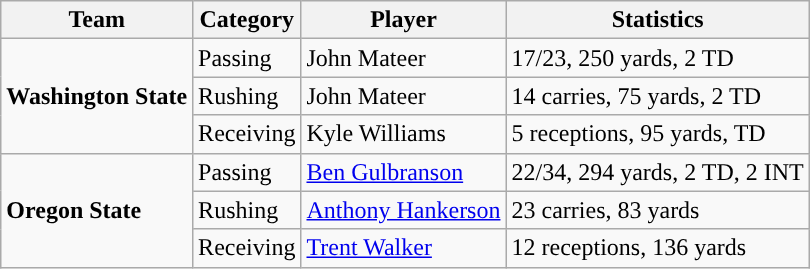<table class="wikitable" style="float: right;">
<tr>
<th>Team</th>
<th>Category</th>
<th>Player</th>
<th>Statistics</th>
</tr>
<tr>
<td rowspan=3><strong>Washington State</strong></td>
<td>Passing</td>
<td>John Mateer</td>
<td>17/23, 250 yards, 2 TD</td>
</tr>
<tr>
<td>Rushing</td>
<td>John Mateer</td>
<td>14 carries, 75 yards, 2 TD</td>
</tr>
<tr>
<td>Receiving</td>
<td>Kyle Williams</td>
<td>5 receptions, 95 yards, TD</td>
</tr>
<tr>
<td rowspan=3><strong>Oregon State</strong></td>
<td>Passing</td>
<td><a href='#'>Ben Gulbranson</a></td>
<td>22/34, 294 yards, 2 TD, 2 INT</td>
</tr>
<tr>
<td>Rushing</td>
<td><a href='#'>Anthony Hankerson</a></td>
<td>23 carries, 83 yards</td>
</tr>
<tr>
<td>Receiving</td>
<td><a href='#'>Trent Walker</a></td>
<td>12 receptions, 136 yards</td>
</tr>
</table>
